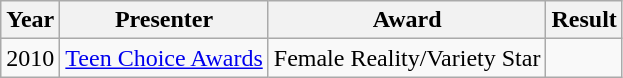<table class="wikitable">
<tr>
<th>Year</th>
<th>Presenter</th>
<th>Award</th>
<th>Result</th>
</tr>
<tr>
<td>2010</td>
<td><a href='#'>Teen Choice Awards</a></td>
<td>Female Reality/Variety Star</td>
<td></td>
</tr>
</table>
